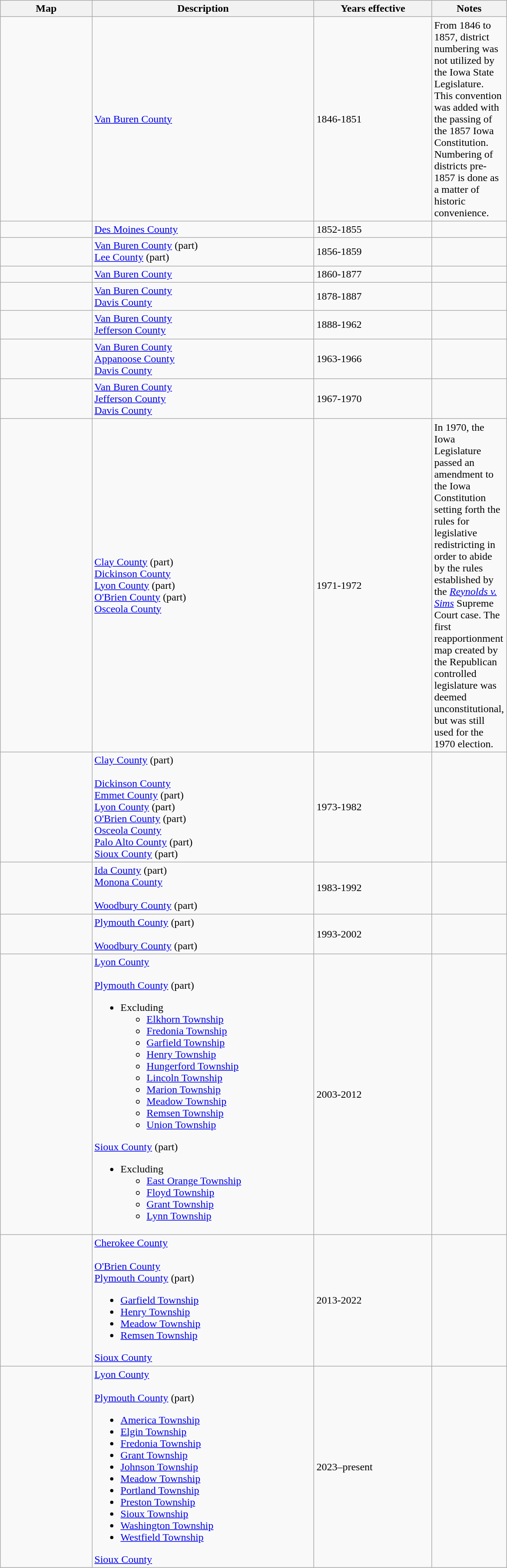<table class="wikitable sortable">
<tr>
<th style="width:100pt;">Map</th>
<th style="width:250pt;">Description</th>
<th style="width:130pt;">Years effective</th>
<th style="width:15pt;">Notes</th>
</tr>
<tr>
<td></td>
<td><a href='#'>Van Buren County</a></td>
<td>1846-1851</td>
<td>From 1846 to 1857, district numbering was not utilized by the Iowa State Legislature. This convention was added with the passing of the 1857 Iowa Constitution. Numbering of districts pre-1857 is done as a matter of historic convenience.</td>
</tr>
<tr>
<td></td>
<td><a href='#'>Des Moines County</a></td>
<td>1852-1855</td>
<td></td>
</tr>
<tr>
<td></td>
<td><a href='#'>Van Buren County</a> (part)<br><a href='#'>Lee County</a> (part)</td>
<td>1856-1859</td>
<td></td>
</tr>
<tr>
<td></td>
<td><a href='#'>Van Buren County</a></td>
<td>1860-1877</td>
<td></td>
</tr>
<tr>
<td></td>
<td><a href='#'>Van Buren County</a><br><a href='#'>Davis County</a></td>
<td>1878-1887</td>
<td></td>
</tr>
<tr>
<td></td>
<td><a href='#'>Van Buren County</a><br><a href='#'>Jefferson County</a></td>
<td>1888-1962</td>
<td></td>
</tr>
<tr>
<td></td>
<td><a href='#'>Van Buren County</a><br><a href='#'>Appanoose County</a><br><a href='#'>Davis County</a></td>
<td>1963-1966</td>
<td></td>
</tr>
<tr>
<td></td>
<td><a href='#'>Van Buren County</a><br><a href='#'>Jefferson County</a><br><a href='#'>Davis County</a></td>
<td>1967-1970</td>
<td></td>
</tr>
<tr>
<td></td>
<td><a href='#'>Clay County</a> (part)<br><a href='#'>Dickinson County</a><br><a href='#'>Lyon County</a> (part)<br><a href='#'>O'Brien County</a> (part)<br><a href='#'>Osceola County</a></td>
<td>1971-1972</td>
<td>In 1970, the Iowa Legislature passed an amendment to the Iowa Constitution setting forth the rules for legislative redistricting in order to abide by the rules established by the <em><a href='#'>Reynolds v. Sims</a></em> Supreme Court case. The first reapportionment map created by the Republican controlled legislature was deemed unconstitutional, but was still used for the 1970 election.</td>
</tr>
<tr>
<td></td>
<td><a href='#'>Clay County</a> (part)<br><br><a href='#'>Dickinson County</a><br>
<a href='#'>Emmet County</a> (part)<br>
<a href='#'>Lyon County</a> (part)<br>
<a href='#'>O'Brien County</a> (part)<br>
<a href='#'>Osceola County</a><br>
<a href='#'>Palo Alto County</a> (part)<br>
<a href='#'>Sioux County</a> (part)</td>
<td>1973-1982</td>
<td></td>
</tr>
<tr>
<td></td>
<td><a href='#'>Ida County</a> (part)<br><a href='#'>Monona County</a><br><br><a href='#'>Woodbury County</a> (part)</td>
<td>1983-1992</td>
<td></td>
</tr>
<tr>
<td></td>
<td><a href='#'>Plymouth County</a> (part)<br><br><a href='#'>Woodbury County</a> (part)</td>
<td>1993-2002</td>
<td></td>
</tr>
<tr>
<td></td>
<td><a href='#'>Lyon County</a><br><br><a href='#'>Plymouth County</a> (part)<ul><li>Excluding<ul><li><a href='#'>Elkhorn Township</a></li><li><a href='#'>Fredonia Township</a></li><li><a href='#'>Garfield Township</a></li><li><a href='#'>Henry Township</a></li><li><a href='#'>Hungerford Township</a></li><li><a href='#'>Lincoln Township</a></li><li><a href='#'>Marion Township</a></li><li><a href='#'>Meadow Township</a></li><li><a href='#'>Remsen Township</a></li><li><a href='#'>Union Township</a></li></ul></li></ul><a href='#'>Sioux County</a> (part)<ul><li>Excluding<ul><li><a href='#'>East Orange Township</a></li><li><a href='#'>Floyd Township</a></li><li><a href='#'>Grant Township</a></li><li><a href='#'>Lynn Township</a></li></ul></li></ul></td>
<td>2003-2012</td>
<td></td>
</tr>
<tr>
<td></td>
<td><a href='#'>Cherokee County</a><br><br><a href='#'>O'Brien County</a><br>
<a href='#'>Plymouth County</a> (part)<ul><li><a href='#'>Garfield Township</a></li><li><a href='#'>Henry Township</a></li><li><a href='#'>Meadow Township</a></li><li><a href='#'>Remsen Township</a></li></ul><a href='#'>Sioux County</a></td>
<td>2013-2022</td>
<td></td>
</tr>
<tr>
<td></td>
<td><a href='#'>Lyon County</a><br><br><a href='#'>Plymouth County</a> (part)<ul><li><a href='#'>America Township</a></li><li><a href='#'>Elgin Township</a></li><li><a href='#'>Fredonia Township</a></li><li><a href='#'>Grant Township</a></li><li><a href='#'>Johnson Township</a></li><li><a href='#'>Meadow Township</a></li><li><a href='#'>Portland Township</a></li><li><a href='#'>Preston Township</a></li><li><a href='#'>Sioux Township</a></li><li><a href='#'>Washington Township</a></li><li><a href='#'>Westfield Township</a></li></ul><a href='#'>Sioux County</a></td>
<td>2023–present</td>
</tr>
</table>
